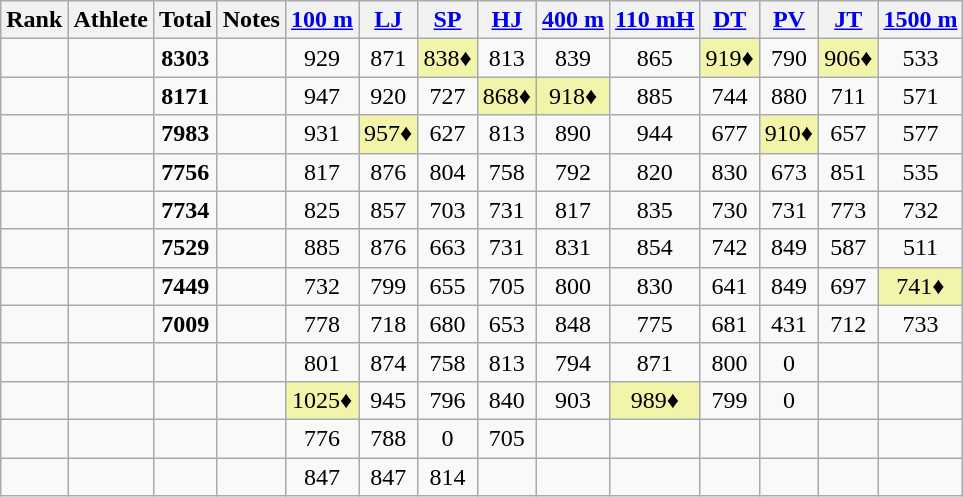<table class="wikitable sortable" style="text-align:center">
<tr>
<th data-sort-type="number">Rank</th>
<th>Athlete</th>
<th>Total</th>
<th>Notes</th>
<th><a href='#'>100 m</a></th>
<th><a href='#'>LJ</a></th>
<th><a href='#'>SP</a></th>
<th><a href='#'>HJ</a></th>
<th><a href='#'>400 m</a></th>
<th><a href='#'>110 mH</a></th>
<th><a href='#'>DT</a></th>
<th><a href='#'>PV</a></th>
<th><a href='#'>JT</a></th>
<th><a href='#'>1500 m</a></th>
</tr>
<tr>
<td></td>
<td align="left"></td>
<td><strong>8303</strong></td>
<td></td>
<td>929</td>
<td>871</td>
<td bgcolor=#F2F5A9>838♦</td>
<td>813</td>
<td>839</td>
<td>865</td>
<td bgcolor=#F2F5A9>919♦</td>
<td>790</td>
<td bgcolor=#F2F5A9>906♦</td>
<td>533</td>
</tr>
<tr>
<td></td>
<td align="left"></td>
<td><strong>8171</strong></td>
<td></td>
<td>947</td>
<td>920</td>
<td>727</td>
<td bgcolor=#F2F5A9>868♦</td>
<td bgcolor=#F2F5A9>918♦</td>
<td>885</td>
<td>744</td>
<td>880</td>
<td>711</td>
<td>571</td>
</tr>
<tr>
<td></td>
<td align="left"></td>
<td><strong>7983</strong></td>
<td></td>
<td>931</td>
<td bgcolor=#F2F5A9>957♦</td>
<td>627</td>
<td>813</td>
<td>890</td>
<td>944</td>
<td>677</td>
<td bgcolor=#F2F5A9>910♦</td>
<td>657</td>
<td>577</td>
</tr>
<tr>
<td></td>
<td align="left"></td>
<td><strong>7756</strong></td>
<td></td>
<td>817</td>
<td>876</td>
<td>804</td>
<td>758</td>
<td>792</td>
<td>820</td>
<td>830</td>
<td>673</td>
<td>851</td>
<td>535</td>
</tr>
<tr>
<td></td>
<td align="left"></td>
<td><strong>7734</strong></td>
<td></td>
<td>825</td>
<td>857</td>
<td>703</td>
<td>731</td>
<td>817</td>
<td>835</td>
<td>730</td>
<td>731</td>
<td>773</td>
<td>732</td>
</tr>
<tr>
<td></td>
<td align="left"></td>
<td><strong>7529</strong></td>
<td></td>
<td>885</td>
<td>876</td>
<td>663</td>
<td>731</td>
<td>831</td>
<td>854</td>
<td>742</td>
<td>849</td>
<td>587</td>
<td>511</td>
</tr>
<tr>
<td></td>
<td align="left"></td>
<td><strong>7449</strong></td>
<td></td>
<td>732</td>
<td>799</td>
<td>655</td>
<td>705</td>
<td>800</td>
<td>830</td>
<td>641</td>
<td>849</td>
<td>697</td>
<td bgcolor=#F2F5A9>741♦</td>
</tr>
<tr>
<td></td>
<td align="left"></td>
<td><strong>7009</strong></td>
<td></td>
<td>778</td>
<td>718</td>
<td>680</td>
<td>653</td>
<td>848</td>
<td>775</td>
<td>681</td>
<td>431</td>
<td>712</td>
<td>733</td>
</tr>
<tr>
<td></td>
<td align="left"></td>
<td></td>
<td></td>
<td>801</td>
<td>874</td>
<td>758</td>
<td>813</td>
<td>794</td>
<td>871</td>
<td>800</td>
<td>0</td>
<td></td>
<td></td>
</tr>
<tr>
<td></td>
<td align="left"></td>
<td></td>
<td></td>
<td bgcolor=#F2F5A9>1025♦</td>
<td>945</td>
<td>796</td>
<td>840</td>
<td>903</td>
<td bgcolor=#F2F5A9>989♦</td>
<td>799</td>
<td>0</td>
<td></td>
<td></td>
</tr>
<tr>
<td></td>
<td align="left"></td>
<td></td>
<td></td>
<td>776</td>
<td>788</td>
<td>0</td>
<td>705</td>
<td></td>
<td></td>
<td></td>
<td></td>
<td></td>
<td></td>
</tr>
<tr>
<td></td>
<td align="left"></td>
<td></td>
<td></td>
<td>847</td>
<td>847</td>
<td>814</td>
<td></td>
<td></td>
<td></td>
<td></td>
<td></td>
<td></td>
<td></td>
</tr>
</table>
